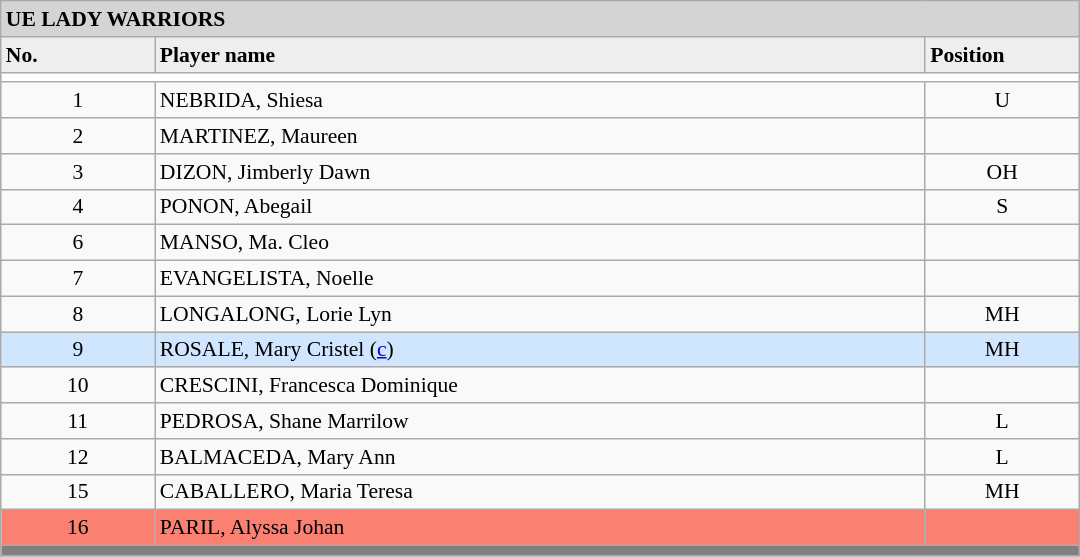<table class="wikitable collapsible collapsed" style="font-size:90%;width:50em;">
<tr>
<th style="background:#D4D4D4; text-align:left;" colspan=3> UE LADY WARRIORS</th>
</tr>
<tr style="background:#EEEEEE; font-weight:bold;">
<td width=10%>No.</td>
<td width=50%>Player name</td>
<td width=10%>Position</td>
</tr>
<tr style="background:#FFFFFF;">
<td colspan=3 style="text-align:center"></td>
</tr>
<tr>
<td style="text-align:center">1</td>
<td>NEBRIDA, Shiesa</td>
<td style="text-align:center">U</td>
</tr>
<tr>
<td style="text-align:center">2</td>
<td>MARTINEZ, Maureen</td>
<td style="text-align:center"></td>
</tr>
<tr>
<td style="text-align:center">3</td>
<td>DIZON, Jimberly Dawn</td>
<td style="text-align:center">OH</td>
</tr>
<tr>
<td style="text-align:center">4</td>
<td>PONON, Abegail</td>
<td style="text-align:center">S</td>
</tr>
<tr>
<td style="text-align:center">6</td>
<td>MANSO, Ma. Cleo</td>
<td style="text-align:center"></td>
</tr>
<tr>
<td style="text-align:center">7</td>
<td>EVANGELISTA, Noelle</td>
<td style="text-align:center"></td>
</tr>
<tr>
<td style="text-align:center">8</td>
<td>LONGALONG, Lorie Lyn</td>
<td style="text-align:center">MH</td>
</tr>
<tr style="background:#D0E6FF">
<td style="text-align:center">9</td>
<td>ROSALE, Mary Cristel (<a href='#'>c</a>)</td>
<td style="text-align:center">MH</td>
</tr>
<tr>
<td style="text-align:center">10</td>
<td>CRESCINI, Francesca Dominique</td>
<td style="text-align:center"></td>
</tr>
<tr>
<td style="text-align:center">11</td>
<td>PEDROSA, Shane Marrilow</td>
<td style="text-align:center">L</td>
</tr>
<tr>
<td style="text-align:center">12</td>
<td>BALMACEDA, Mary Ann</td>
<td style="text-align:center">L</td>
</tr>
<tr>
<td style="text-align:center">15</td>
<td>CABALLERO, Maria Teresa</td>
<td style="text-align:center">MH</td>
</tr>
<tr style="background:salmon">
<td style="text-align:center">16</td>
<td>PARIL, Alyssa Johan</td>
<td style="text-align:center"></td>
</tr>
<tr>
<th style="background:gray;" colspan=3></th>
</tr>
<tr>
</tr>
</table>
